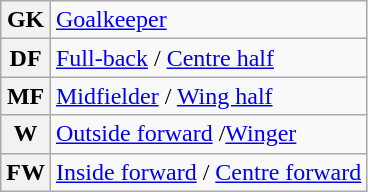<table class="wikitable">
<tr>
<th>GK</th>
<td><a href='#'>Goalkeeper</a></td>
</tr>
<tr>
<th>DF</th>
<td><a href='#'>Full-back</a> / <a href='#'>Centre half</a></td>
</tr>
<tr>
<th>MF</th>
<td><a href='#'>Midfielder</a> / <a href='#'>Wing half</a></td>
</tr>
<tr>
<th>W</th>
<td><a href='#'>Outside forward</a> /<a href='#'>Winger</a></td>
</tr>
<tr>
<th>FW</th>
<td><a href='#'>Inside forward</a> / <a href='#'>Centre forward</a></td>
</tr>
</table>
